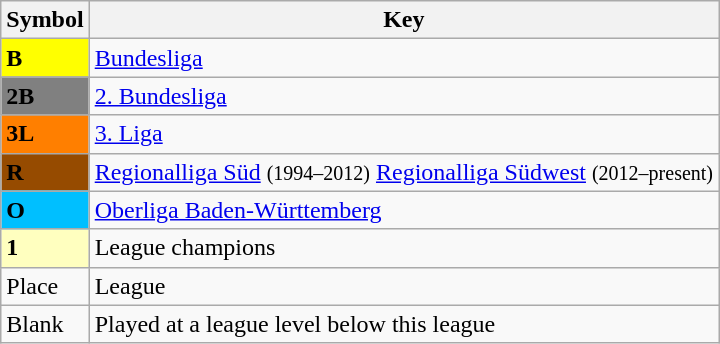<table class="wikitable" align="center">
<tr>
<th>Symbol</th>
<th>Key</th>
</tr>
<tr>
<td style="background:#FFFF00"><strong>B</strong></td>
<td><a href='#'>Bundesliga</a></td>
</tr>
<tr>
<td style="background:#808080"><strong>2B</strong></td>
<td><a href='#'>2. Bundesliga</a></td>
</tr>
<tr>
<td style="background:#FF7F00"><strong>3L</strong></td>
<td><a href='#'>3. Liga</a></td>
</tr>
<tr>
<td style="background:#964B00"><strong>R</strong></td>
<td><a href='#'>Regionalliga Süd</a> <small>(1994–2012)</small>  <a href='#'>Regionalliga Südwest</a> <small>(2012–present)</small></td>
</tr>
<tr>
<td style="background:#00BFFF"><strong>O</strong></td>
<td><a href='#'>Oberliga Baden-Württemberg</a></td>
</tr>
<tr>
<td style="background:#ffffbf"><strong>1</strong></td>
<td>League champions</td>
</tr>
<tr>
<td>Place</td>
<td>League</td>
</tr>
<tr>
<td>Blank</td>
<td>Played at a league level below this league</td>
</tr>
</table>
